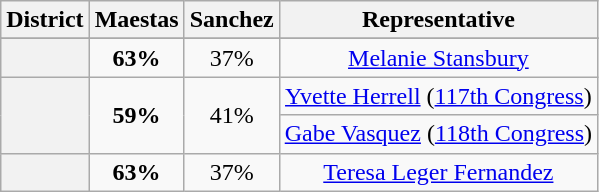<table class=wikitable>
<tr>
<th>District</th>
<th>Maestas</th>
<th>Sanchez</th>
<th>Representative</th>
</tr>
<tr align=center>
</tr>
<tr align=center>
<th></th>
<td><strong>63%</strong></td>
<td>37%</td>
<td><a href='#'>Melanie Stansbury</a></td>
</tr>
<tr align=center>
<th rowspan=2 ></th>
<td rowspan=2><strong>59%</strong></td>
<td rowspan=2>41%</td>
<td><a href='#'>Yvette Herrell</a> (<a href='#'>117th Congress</a>)</td>
</tr>
<tr align=center>
<td><a href='#'>Gabe Vasquez</a> (<a href='#'>118th Congress</a>)</td>
</tr>
<tr align=center>
<th></th>
<td><strong>63%</strong></td>
<td>37%</td>
<td><a href='#'>Teresa Leger Fernandez</a></td>
</tr>
</table>
